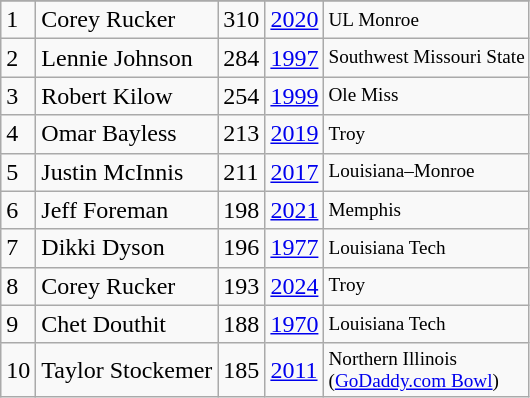<table class="wikitable">
<tr>
</tr>
<tr>
<td>1</td>
<td>Corey Rucker</td>
<td>310</td>
<td><a href='#'>2020</a></td>
<td style="font-size:80%;">UL Monroe</td>
</tr>
<tr>
<td>2</td>
<td>Lennie Johnson</td>
<td>284</td>
<td><a href='#'>1997</a></td>
<td style="font-size:80%;">Southwest Missouri State</td>
</tr>
<tr>
<td>3</td>
<td>Robert Kilow</td>
<td>254</td>
<td><a href='#'>1999</a></td>
<td style="font-size:80%;">Ole Miss</td>
</tr>
<tr>
<td>4</td>
<td>Omar Bayless</td>
<td>213</td>
<td><a href='#'>2019</a></td>
<td style="font-size:80%;">Troy</td>
</tr>
<tr>
<td>5</td>
<td>Justin McInnis</td>
<td>211</td>
<td><a href='#'>2017</a></td>
<td style="font-size:80%;">Louisiana–Monroe</td>
</tr>
<tr>
<td>6</td>
<td>Jeff Foreman</td>
<td>198</td>
<td><a href='#'>2021</a></td>
<td style="font-size:80%;">Memphis</td>
</tr>
<tr>
<td>7</td>
<td>Dikki Dyson</td>
<td>196</td>
<td><a href='#'>1977</a></td>
<td style="font-size:80%;">Louisiana Tech</td>
</tr>
<tr>
<td>8</td>
<td>Corey Rucker</td>
<td>193</td>
<td><a href='#'>2024</a></td>
<td style="font-size:80%;">Troy</td>
</tr>
<tr>
<td>9</td>
<td>Chet Douthit</td>
<td>188</td>
<td><a href='#'>1970</a></td>
<td style="font-size:80%;">Louisiana Tech</td>
</tr>
<tr>
<td>10</td>
<td>Taylor Stockemer</td>
<td>185</td>
<td><a href='#'>2011</a></td>
<td style="font-size:80%;">Northern Illinois<br>(<a href='#'>GoDaddy.com Bowl</a>)<br></td>
</tr>
</table>
